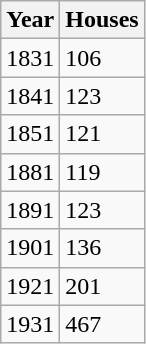<table class=wikitable>
<tr>
<th>Year</th>
<th>Houses</th>
</tr>
<tr>
<td>1831</td>
<td>106</td>
</tr>
<tr>
<td>1841</td>
<td>123</td>
</tr>
<tr>
<td>1851</td>
<td>121</td>
</tr>
<tr>
<td>1881</td>
<td>119</td>
</tr>
<tr>
<td>1891</td>
<td>123</td>
</tr>
<tr>
<td>1901</td>
<td>136</td>
</tr>
<tr>
<td>1921</td>
<td>201</td>
</tr>
<tr>
<td>1931</td>
<td>467</td>
</tr>
</table>
